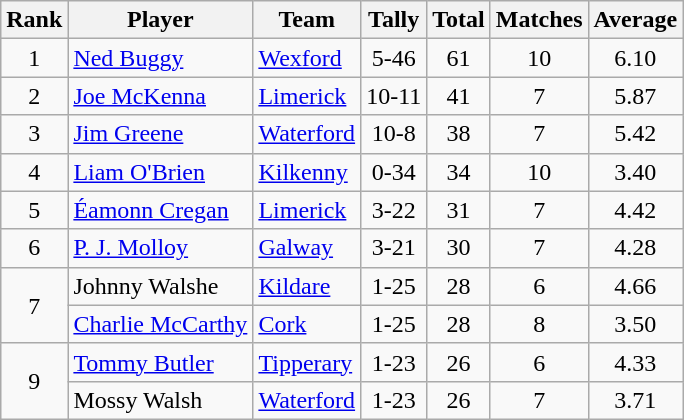<table class="wikitable">
<tr>
<th>Rank</th>
<th>Player</th>
<th>Team</th>
<th>Tally</th>
<th>Total</th>
<th>Matches</th>
<th>Average</th>
</tr>
<tr>
<td style="text-align:center;">1</td>
<td><a href='#'>Ned Buggy</a></td>
<td><a href='#'>Wexford</a></td>
<td align=center>5-46</td>
<td align=center>61</td>
<td align=center>10</td>
<td align=center>6.10</td>
</tr>
<tr>
<td style="text-align:center;">2</td>
<td><a href='#'>Joe McKenna</a></td>
<td><a href='#'>Limerick</a></td>
<td align=center>10-11</td>
<td align=center>41</td>
<td align=center>7</td>
<td align=center>5.87</td>
</tr>
<tr>
<td style="text-align:center;">3</td>
<td><a href='#'>Jim Greene</a></td>
<td><a href='#'>Waterford</a></td>
<td align=center>10-8</td>
<td align=center>38</td>
<td align=center>7</td>
<td align=center>5.42</td>
</tr>
<tr>
<td style="text-align:center;">4</td>
<td><a href='#'>Liam O'Brien</a></td>
<td><a href='#'>Kilkenny</a></td>
<td align=center>0-34</td>
<td align=center>34</td>
<td align=center>10</td>
<td align=center>3.40</td>
</tr>
<tr>
<td style="text-align:center;">5</td>
<td><a href='#'>Éamonn Cregan</a></td>
<td><a href='#'>Limerick</a></td>
<td align=center>3-22</td>
<td align=center>31</td>
<td align=center>7</td>
<td align=center>4.42</td>
</tr>
<tr>
<td style="text-align:center;">6</td>
<td><a href='#'>P. J. Molloy</a></td>
<td><a href='#'>Galway</a></td>
<td align=center>3-21</td>
<td align=center>30</td>
<td align=center>7</td>
<td align=center>4.28</td>
</tr>
<tr>
<td rowspan="2" style="text-align:center;">7</td>
<td>Johnny Walshe</td>
<td><a href='#'>Kildare</a></td>
<td align=center>1-25</td>
<td align=center>28</td>
<td align=center>6</td>
<td align=center>4.66</td>
</tr>
<tr>
<td><a href='#'>Charlie McCarthy</a></td>
<td><a href='#'>Cork</a></td>
<td align=center>1-25</td>
<td align=center>28</td>
<td align=center>8</td>
<td align=center>3.50</td>
</tr>
<tr>
<td rowspan="2" style="text-align:center;">9</td>
<td><a href='#'>Tommy Butler</a></td>
<td><a href='#'>Tipperary</a></td>
<td align=center>1-23</td>
<td align=center>26</td>
<td align=center>6</td>
<td align=center>4.33</td>
</tr>
<tr>
<td>Mossy Walsh</td>
<td><a href='#'>Waterford</a></td>
<td align=center>1-23</td>
<td align=center>26</td>
<td align=center>7</td>
<td align=center>3.71</td>
</tr>
</table>
